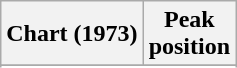<table class="wikitable sortable plainrowheaders" style="text-align:center">
<tr>
<th scope="col">Chart (1973)</th>
<th scope="col">Peak<br>position</th>
</tr>
<tr>
</tr>
<tr>
</tr>
</table>
